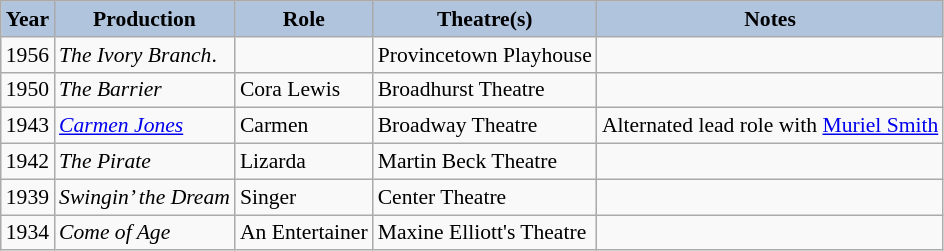<table class="wikitable" style="font-size:90%;">
<tr>
<th style="background:#B0C4DE;">Year</th>
<th style="background:#B0C4DE;">Production</th>
<th style="background:#B0C4DE;">Role</th>
<th style="background:#B0C4DE;">Theatre(s)</th>
<th style="background:#B0C4DE;">Notes</th>
</tr>
<tr>
<td>1956</td>
<td><em>The Ivory Branch</em>.</td>
<td></td>
<td>Provincetown Playhouse</td>
<td></td>
</tr>
<tr>
<td>1950</td>
<td><em>The Barrier</em></td>
<td>Cora Lewis</td>
<td>Broadhurst Theatre</td>
<td></td>
</tr>
<tr>
<td>1943</td>
<td><em><a href='#'>Carmen Jones</a></em></td>
<td>Carmen</td>
<td>Broadway Theatre</td>
<td>Alternated lead role with <a href='#'>Muriel Smith</a></td>
</tr>
<tr>
<td>1942</td>
<td><em>The Pirate</em></td>
<td>Lizarda</td>
<td>Martin Beck Theatre</td>
<td></td>
</tr>
<tr>
<td>1939</td>
<td><em>Swingin’ the Dream</em></td>
<td>Singer</td>
<td>Center Theatre</td>
<td></td>
</tr>
<tr>
<td>1934</td>
<td><em>Come of Age</em></td>
<td>An Entertainer</td>
<td>Maxine Elliott's Theatre</td>
<td></td>
</tr>
</table>
